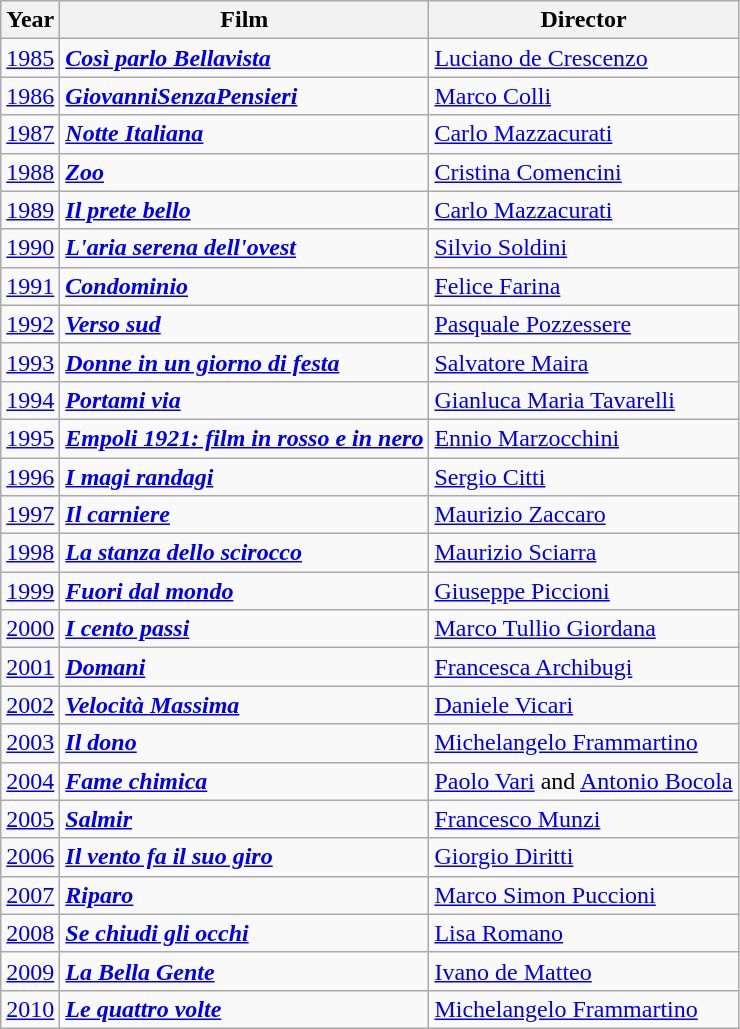<table class="wikitable">
<tr>
<th>Year</th>
<th>Film</th>
<th>Director</th>
</tr>
<tr>
<td><a href='#'>1985</a></td>
<td><strong><em><a href='#'>Così parlo Bellavista</a></em></strong></td>
<td><a href='#'>Luciano de Crescenzo</a></td>
</tr>
<tr>
<td><a href='#'>1986</a></td>
<td><strong><em><a href='#'>GiovanniSenzaPensieri</a></em></strong></td>
<td><a href='#'>Marco Colli</a></td>
</tr>
<tr>
<td><a href='#'>1987</a></td>
<td><strong><em><a href='#'>Notte Italiana</a></em></strong></td>
<td><a href='#'>Carlo Mazzacurati</a></td>
</tr>
<tr>
<td><a href='#'>1988</a></td>
<td><strong><em><a href='#'>Zoo</a></em></strong></td>
<td><a href='#'>Cristina Comencini</a></td>
</tr>
<tr>
<td><a href='#'>1989</a></td>
<td><strong><em><a href='#'>Il prete bello</a></em></strong></td>
<td><a href='#'>Carlo Mazzacurati</a></td>
</tr>
<tr>
<td><a href='#'>1990</a></td>
<td><strong><em><a href='#'>L'aria serena dell'ovest</a></em></strong></td>
<td><a href='#'>Silvio Soldini</a></td>
</tr>
<tr>
<td><a href='#'>1991</a></td>
<td><strong><em><a href='#'>Condominio</a></em></strong></td>
<td><a href='#'>Felice Farina</a></td>
</tr>
<tr>
<td><a href='#'>1992</a></td>
<td><strong><em><a href='#'>Verso sud</a></em></strong></td>
<td><a href='#'>Pasquale Pozzessere</a></td>
</tr>
<tr>
<td><a href='#'>1993</a></td>
<td><strong><em><a href='#'>Donne in un giorno di festa</a></em></strong></td>
<td><a href='#'>Salvatore Maira</a></td>
</tr>
<tr>
<td><a href='#'>1994</a></td>
<td><strong><em><a href='#'>Portami via</a></em></strong></td>
<td><a href='#'>Gianluca Maria Tavarelli</a></td>
</tr>
<tr>
<td><a href='#'>1995</a></td>
<td><strong><em><a href='#'>Empoli 1921: film in rosso e in nero</a></em></strong></td>
<td><a href='#'>Ennio Marzocchini</a></td>
</tr>
<tr>
<td><a href='#'>1996</a></td>
<td><strong><em><a href='#'>I magi randagi</a></em></strong></td>
<td><a href='#'>Sergio Citti</a></td>
</tr>
<tr>
<td><a href='#'>1997</a></td>
<td><strong><em><a href='#'>Il carniere</a></em></strong></td>
<td><a href='#'>Maurizio Zaccaro</a></td>
</tr>
<tr>
<td><a href='#'>1998</a></td>
<td><strong><em><a href='#'>La stanza dello scirocco</a></em></strong></td>
<td><a href='#'>Maurizio Sciarra</a></td>
</tr>
<tr>
<td><a href='#'>1999</a></td>
<td><strong><em><a href='#'>Fuori dal mondo</a></em></strong></td>
<td><a href='#'>Giuseppe Piccioni</a></td>
</tr>
<tr>
<td><a href='#'>2000</a></td>
<td><strong><em><a href='#'>I cento passi</a></em></strong></td>
<td><a href='#'>Marco Tullio Giordana</a></td>
</tr>
<tr>
<td><a href='#'>2001</a></td>
<td><strong><em><a href='#'>Domani</a></em></strong></td>
<td><a href='#'>Francesca Archibugi</a></td>
</tr>
<tr>
<td><a href='#'>2002</a></td>
<td><strong><em><a href='#'>Velocità Massima</a></em></strong></td>
<td><a href='#'>Daniele Vicari</a></td>
</tr>
<tr>
<td><a href='#'>2003</a></td>
<td><strong><em><a href='#'>Il dono</a></em></strong></td>
<td><a href='#'>Michelangelo Frammartino</a></td>
</tr>
<tr>
<td><a href='#'>2004</a></td>
<td><strong><em><a href='#'>Fame chimica</a></em></strong></td>
<td><a href='#'>Paolo Vari</a> and <a href='#'>Antonio Bocola</a></td>
</tr>
<tr>
<td><a href='#'>2005</a></td>
<td><strong><em><a href='#'>Salmir</a></em></strong></td>
<td><a href='#'>Francesco Munzi</a></td>
</tr>
<tr>
<td><a href='#'>2006</a></td>
<td><strong><em><a href='#'>Il vento fa il suo giro</a></em></strong></td>
<td><a href='#'>Giorgio Diritti</a></td>
</tr>
<tr>
<td><a href='#'>2007</a></td>
<td><strong><em><a href='#'>Riparo</a></em></strong></td>
<td><a href='#'>Marco Simon Puccioni</a></td>
</tr>
<tr>
<td><a href='#'>2008</a></td>
<td><strong><em><a href='#'>Se chiudi gli occhi</a></em></strong></td>
<td><a href='#'>Lisa Romano</a></td>
</tr>
<tr>
<td><a href='#'>2009</a></td>
<td><strong><em><a href='#'>La Bella Gente</a></em></strong></td>
<td><a href='#'>Ivano de Matteo</a></td>
</tr>
<tr>
<td><a href='#'>2010</a></td>
<td><strong><em><a href='#'>Le quattro volte</a></em></strong></td>
<td><a href='#'>Michelangelo Frammartino</a></td>
</tr>
</table>
